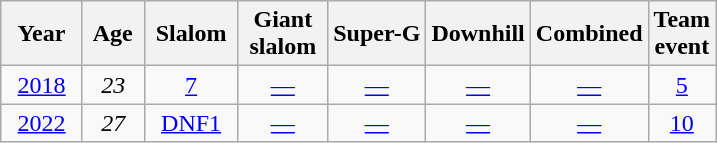<table class=wikitable style="text-align:center">
<tr>
<th>  Year  </th>
<th> Age </th>
<th> Slalom </th>
<th> Giant <br> slalom </th>
<th>Super-G</th>
<th>Downhill</th>
<th>Combined</th>
<th>Team<br>event</th>
</tr>
<tr>
<td><a href='#'>2018</a></td>
<td><em>23</em></td>
<td><a href='#'>7</a></td>
<td><a href='#'>—</a></td>
<td><a href='#'>—</a></td>
<td><a href='#'>—</a></td>
<td><a href='#'>—</a></td>
<td><a href='#'>5</a></td>
</tr>
<tr>
<td><a href='#'>2022</a></td>
<td><em>27</em></td>
<td><a href='#'>DNF1</a></td>
<td><a href='#'>—</a></td>
<td><a href='#'>—</a></td>
<td><a href='#'>—</a></td>
<td><a href='#'>—</a></td>
<td><a href='#'>10</a></td>
</tr>
</table>
